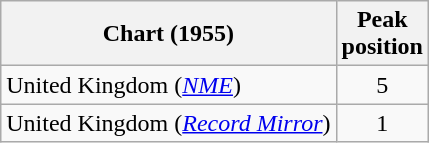<table class="wikitable sortable">
<tr>
<th>Chart (1955)</th>
<th>Peak<br>position</th>
</tr>
<tr>
<td>United Kingdom (<em><a href='#'>NME</a></em>)</td>
<td style="text-align:center;">5</td>
</tr>
<tr>
<td>United Kingdom (<a href='#'><em>Record Mirror</em></a>)</td>
<td style="text-align:center;">1</td>
</tr>
</table>
